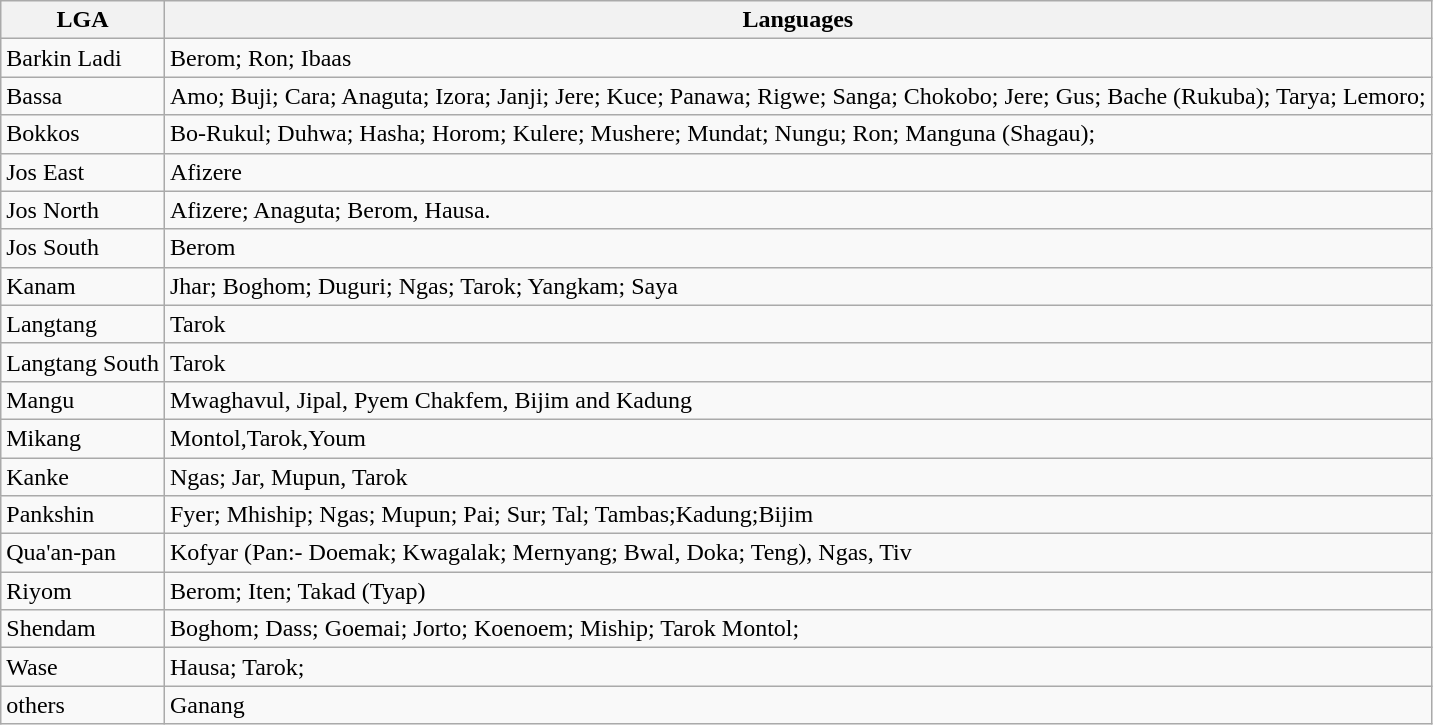<table class="wikitable">
<tr>
<th>LGA</th>
<th>Languages</th>
</tr>
<tr>
<td>Barkin Ladi</td>
<td>Berom; Ron; Ibaas</td>
</tr>
<tr>
<td>Bassa</td>
<td>Amo; Buji; Cara; Anaguta; Izora; Janji; Jere; Kuce; Panawa; Rigwe; Sanga; Chokobo; Jere; Gus; Bache (Rukuba); Tarya; Lemoro;</td>
</tr>
<tr>
<td>Bokkos</td>
<td>Bo-Rukul; Duhwa; Hasha; Horom; Kulere; Mushere; Mundat; Nungu; Ron; Manguna (Shagau);</td>
</tr>
<tr>
<td>Jos East</td>
<td>Afizere</td>
</tr>
<tr>
<td>Jos North</td>
<td>Afizere; Anaguta; Berom, Hausa.</td>
</tr>
<tr>
<td>Jos South</td>
<td>Berom</td>
</tr>
<tr>
<td>Kanam</td>
<td>Jhar; Boghom; Duguri; Ngas; Tarok; Yangkam; Saya</td>
</tr>
<tr>
<td>Langtang</td>
<td>Tarok</td>
</tr>
<tr>
<td>Langtang South</td>
<td>Tarok</td>
</tr>
<tr>
<td>Mangu</td>
<td>Mwaghavul, Jipal, Pyem  Chakfem, Bijim and Kadung</td>
</tr>
<tr>
<td>Mikang</td>
<td>Montol,Tarok,Youm</td>
</tr>
<tr>
<td>Kanke</td>
<td>Ngas; Jar, Mupun, Tarok</td>
</tr>
<tr>
<td>Pankshin</td>
<td>Fyer; Mhiship; Ngas; Mupun; Pai; Sur; Tal; Tambas;Kadung;Bijim</td>
</tr>
<tr>
<td>Qua'an-pan</td>
<td>Kofyar (Pan:- Doemak; Kwagalak; Mernyang; Bwal, Doka; Teng), Ngas, Tiv</td>
</tr>
<tr>
<td>Riyom</td>
<td>Berom; Iten; Takad (Tyap)</td>
</tr>
<tr>
<td>Shendam</td>
<td>Boghom; Dass; Goemai; Jorto; Koenoem; Miship; Tarok Montol;</td>
</tr>
<tr>
<td>Wase</td>
<td>Hausa; Tarok;</td>
</tr>
<tr>
<td>others</td>
<td>Ganang</td>
</tr>
</table>
